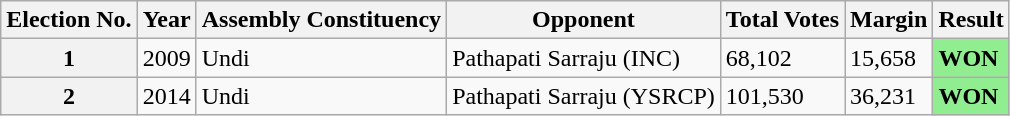<table class="wikitable" |style="background: white; color: black;">
<tr>
<th>Election No.</th>
<th>Year</th>
<th>Assembly Constituency</th>
<th>Opponent</th>
<th>Total Votes</th>
<th>Margin</th>
<th>Result</th>
</tr>
<tr>
<th>1</th>
<td>2009</td>
<td>Undi</td>
<td>Pathapati Sarraju (INC)</td>
<td>68,102</td>
<td>15,658</td>
<td style="background: lightgreen; color: black;"><strong>WON</strong></td>
</tr>
<tr>
<th>2</th>
<td>2014</td>
<td>Undi</td>
<td>Pathapati Sarraju (YSRCP)</td>
<td>101,530</td>
<td>36,231</td>
<td style="background:lightgreen; color: black;"><strong>WON</strong></td>
</tr>
</table>
